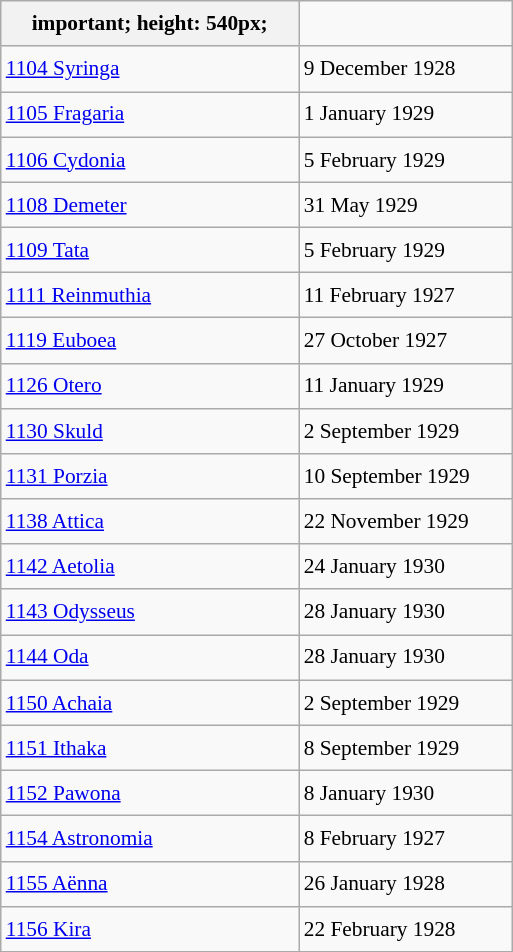<table class="wikitable" style="font-size: 89%; float: left; width: 24em; margin-right: 1em; line-height: 1.65em">
<tr>
<th>important; height: 540px;</th>
</tr>
<tr>
<td><a href='#'>1104 Syringa</a></td>
<td>9 December 1928</td>
</tr>
<tr>
<td><a href='#'>1105 Fragaria</a></td>
<td>1 January 1929</td>
</tr>
<tr>
<td><a href='#'>1106 Cydonia</a></td>
<td>5 February 1929</td>
</tr>
<tr>
<td><a href='#'>1108 Demeter</a></td>
<td>31 May 1929</td>
</tr>
<tr>
<td><a href='#'>1109 Tata</a></td>
<td>5 February 1929</td>
</tr>
<tr>
<td><a href='#'>1111 Reinmuthia</a></td>
<td>11 February 1927</td>
</tr>
<tr>
<td><a href='#'>1119 Euboea</a></td>
<td>27 October 1927</td>
</tr>
<tr>
<td><a href='#'>1126 Otero</a></td>
<td>11 January 1929</td>
</tr>
<tr>
<td><a href='#'>1130 Skuld</a></td>
<td>2 September 1929</td>
</tr>
<tr>
<td><a href='#'>1131 Porzia</a></td>
<td>10 September 1929</td>
</tr>
<tr>
<td><a href='#'>1138 Attica</a></td>
<td>22 November 1929</td>
</tr>
<tr>
<td><a href='#'>1142 Aetolia</a></td>
<td>24 January 1930</td>
</tr>
<tr>
<td><a href='#'>1143 Odysseus</a></td>
<td>28 January 1930</td>
</tr>
<tr>
<td><a href='#'>1144 Oda</a></td>
<td>28 January 1930</td>
</tr>
<tr>
<td><a href='#'>1150 Achaia</a></td>
<td>2 September 1929</td>
</tr>
<tr>
<td><a href='#'>1151 Ithaka</a></td>
<td>8 September 1929</td>
</tr>
<tr>
<td><a href='#'>1152 Pawona</a></td>
<td>8 January 1930</td>
</tr>
<tr>
<td><a href='#'>1154 Astronomia</a></td>
<td>8 February 1927</td>
</tr>
<tr>
<td><a href='#'>1155 Aënna</a></td>
<td>26 January 1928</td>
</tr>
<tr>
<td><a href='#'>1156 Kira</a></td>
<td>22 February 1928</td>
</tr>
</table>
